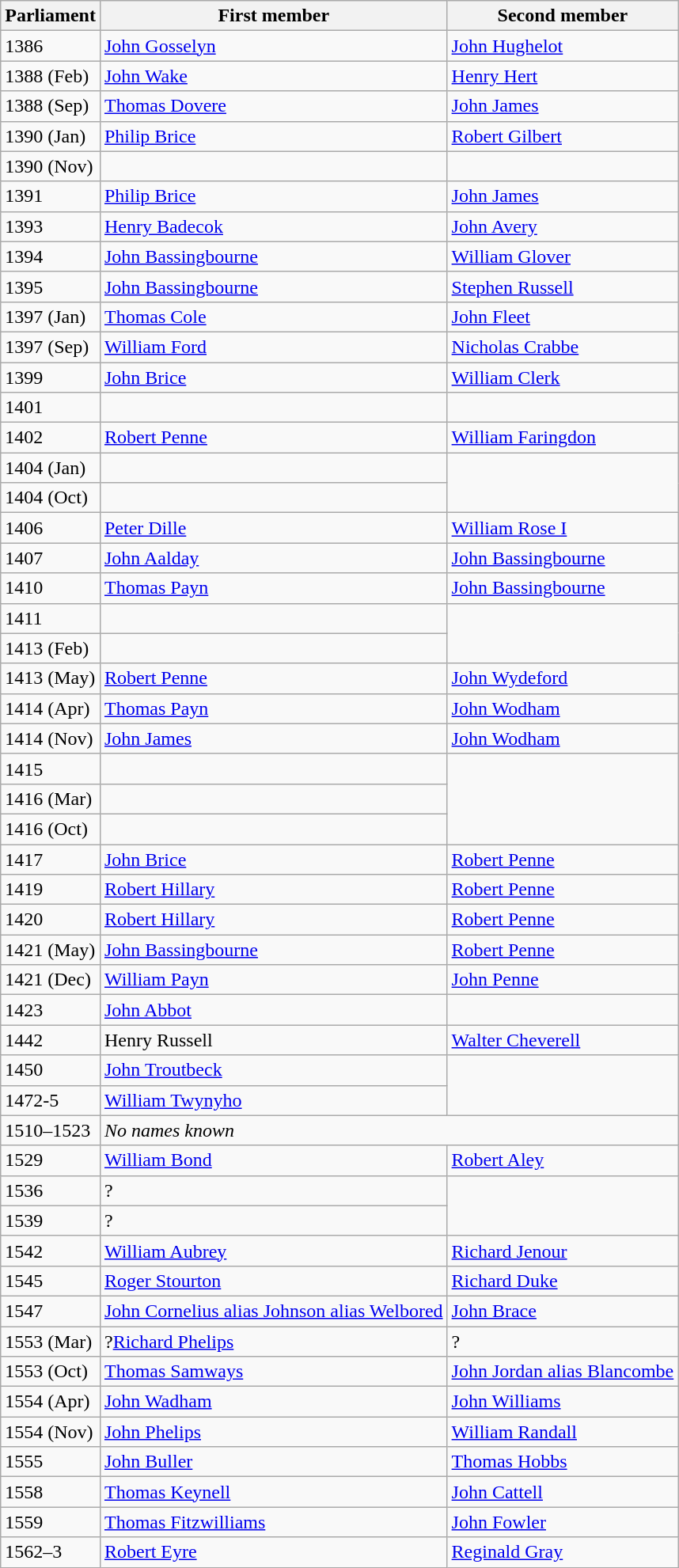<table class="wikitable">
<tr>
<th>Parliament</th>
<th>First member</th>
<th>Second member</th>
</tr>
<tr>
<td>1386</td>
<td><a href='#'>John Gosselyn</a></td>
<td><a href='#'>John Hughelot</a></td>
</tr>
<tr>
<td>1388 (Feb)</td>
<td><a href='#'>John Wake</a></td>
<td><a href='#'>Henry Hert</a></td>
</tr>
<tr>
<td>1388 (Sep)</td>
<td><a href='#'>Thomas Dovere</a></td>
<td><a href='#'>John James</a></td>
</tr>
<tr>
<td>1390 (Jan)</td>
<td><a href='#'>Philip Brice</a></td>
<td><a href='#'>Robert Gilbert</a></td>
</tr>
<tr>
<td>1390 (Nov)</td>
<td></td>
</tr>
<tr>
<td>1391</td>
<td><a href='#'>Philip Brice</a></td>
<td><a href='#'>John James</a></td>
</tr>
<tr>
<td>1393</td>
<td><a href='#'>Henry Badecok</a></td>
<td><a href='#'>John Avery</a></td>
</tr>
<tr>
<td>1394</td>
<td><a href='#'>John Bassingbourne</a></td>
<td><a href='#'>William Glover</a></td>
</tr>
<tr>
<td>1395</td>
<td><a href='#'>John Bassingbourne</a></td>
<td><a href='#'>Stephen Russell</a></td>
</tr>
<tr>
<td>1397 (Jan)</td>
<td><a href='#'>Thomas Cole</a></td>
<td><a href='#'>John Fleet</a></td>
</tr>
<tr>
<td>1397 (Sep)</td>
<td><a href='#'>William Ford</a></td>
<td><a href='#'>Nicholas Crabbe</a></td>
</tr>
<tr>
<td>1399</td>
<td><a href='#'>John Brice</a></td>
<td><a href='#'>William Clerk</a></td>
</tr>
<tr>
<td>1401</td>
<td></td>
</tr>
<tr>
<td>1402</td>
<td><a href='#'>Robert Penne</a></td>
<td><a href='#'>William Faringdon</a></td>
</tr>
<tr>
<td>1404 (Jan)</td>
<td></td>
</tr>
<tr>
<td>1404 (Oct)</td>
<td></td>
</tr>
<tr>
<td>1406</td>
<td><a href='#'>Peter Dille</a></td>
<td><a href='#'>William Rose I</a></td>
</tr>
<tr>
<td>1407</td>
<td><a href='#'>John Aalday</a></td>
<td><a href='#'>John Bassingbourne</a></td>
</tr>
<tr>
<td>1410</td>
<td><a href='#'>Thomas Payn</a></td>
<td><a href='#'>John Bassingbourne</a></td>
</tr>
<tr>
<td>1411</td>
<td></td>
</tr>
<tr>
<td>1413 (Feb)</td>
<td></td>
</tr>
<tr>
<td>1413 (May)</td>
<td><a href='#'>Robert Penne</a></td>
<td><a href='#'>John Wydeford</a></td>
</tr>
<tr>
<td>1414 (Apr)</td>
<td><a href='#'>Thomas Payn</a></td>
<td><a href='#'>John Wodham</a></td>
</tr>
<tr>
<td>1414 (Nov)</td>
<td><a href='#'>John James</a></td>
<td><a href='#'>John Wodham</a></td>
</tr>
<tr>
<td>1415</td>
<td></td>
</tr>
<tr>
<td>1416 (Mar)</td>
<td></td>
</tr>
<tr>
<td>1416 (Oct)</td>
<td></td>
</tr>
<tr>
<td>1417</td>
<td><a href='#'>John Brice</a></td>
<td><a href='#'>Robert Penne</a></td>
</tr>
<tr>
<td>1419</td>
<td><a href='#'>Robert Hillary</a></td>
<td><a href='#'>Robert Penne</a></td>
</tr>
<tr>
<td>1420</td>
<td><a href='#'>Robert Hillary</a></td>
<td><a href='#'>Robert Penne</a></td>
</tr>
<tr>
<td>1421 (May)</td>
<td><a href='#'>John Bassingbourne</a></td>
<td><a href='#'>Robert Penne</a></td>
</tr>
<tr>
<td>1421 (Dec)</td>
<td><a href='#'>William Payn</a></td>
<td><a href='#'>John Penne</a></td>
</tr>
<tr>
<td>1423</td>
<td><a href='#'>John Abbot</a></td>
</tr>
<tr>
<td>1442</td>
<td>Henry Russell</td>
<td><a href='#'>Walter Cheverell</a></td>
</tr>
<tr>
<td>1450</td>
<td><a href='#'>John Troutbeck</a></td>
</tr>
<tr>
<td>1472-5</td>
<td><a href='#'>William Twynyho</a></td>
</tr>
<tr>
<td>1510–1523</td>
<td colspan = "2"><em>No names known</em></td>
</tr>
<tr>
<td>1529</td>
<td><a href='#'>William Bond</a></td>
<td><a href='#'>Robert Aley</a></td>
</tr>
<tr>
<td>1536</td>
<td>?</td>
</tr>
<tr>
<td>1539</td>
<td>?</td>
</tr>
<tr>
<td>1542</td>
<td><a href='#'>William Aubrey</a></td>
<td><a href='#'>Richard Jenour</a></td>
</tr>
<tr>
<td>1545</td>
<td><a href='#'>Roger Stourton</a></td>
<td><a href='#'>Richard Duke</a></td>
</tr>
<tr>
<td>1547</td>
<td><a href='#'>John Cornelius alias Johnson alias Welbored</a></td>
<td><a href='#'>John Brace</a></td>
</tr>
<tr>
<td>1553 (Mar)</td>
<td>?<a href='#'>Richard Phelips</a></td>
<td>?</td>
</tr>
<tr>
<td>1553 (Oct)</td>
<td><a href='#'>Thomas Samways</a></td>
<td><a href='#'>John Jordan alias Blancombe</a></td>
</tr>
<tr>
<td>1554 (Apr)</td>
<td><a href='#'>John Wadham</a></td>
<td><a href='#'>John Williams</a></td>
</tr>
<tr>
<td>1554 (Nov)</td>
<td><a href='#'>John Phelips</a></td>
<td><a href='#'>William Randall</a></td>
</tr>
<tr>
<td>1555</td>
<td><a href='#'>John Buller</a></td>
<td><a href='#'>Thomas Hobbs</a></td>
</tr>
<tr>
<td>1558</td>
<td><a href='#'>Thomas Keynell</a></td>
<td><a href='#'>John Cattell</a></td>
</tr>
<tr>
<td>1559</td>
<td><a href='#'>Thomas Fitzwilliams</a></td>
<td><a href='#'>John Fowler</a></td>
</tr>
<tr>
<td>1562–3</td>
<td><a href='#'>Robert Eyre</a></td>
<td><a href='#'>Reginald Gray</a></td>
</tr>
</table>
